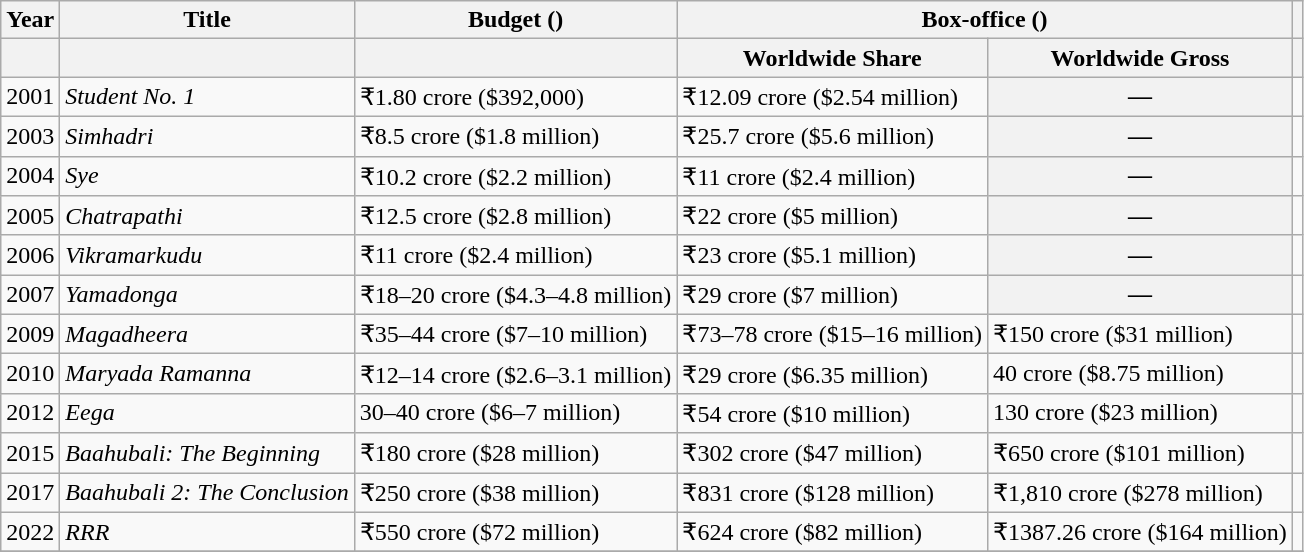<table class="wikitable plainrowheaders sortable">
<tr>
<th scope="col">Year</th>
<th scope="col">Title</th>
<th scope="col">Budget ()</th>
<th scope="col" colspan="2">Box-office ()</th>
<th class="unsortable" scope="col"></th>
</tr>
<tr>
<th></th>
<th></th>
<th></th>
<th>Worldwide Share</th>
<th>Worldwide Gross</th>
<th></th>
</tr>
<tr>
<td>2001</td>
<td><em>Student No. 1</em></td>
<td>₹1.80 crore ($392,000)</td>
<td>₹12.09 crore ($2.54 million)</td>
<th>—</th>
<td></td>
</tr>
<tr>
<td>2003</td>
<td><em>Simhadri</em></td>
<td>₹8.5 crore ($1.8 million)</td>
<td>₹25.7 crore ($5.6 million)</td>
<th>—</th>
<td></td>
</tr>
<tr>
<td>2004</td>
<td><em>Sye</em></td>
<td>₹10.2 crore ($2.2 million)</td>
<td>₹11 crore ($2.4 million)</td>
<th>—</th>
<td></td>
</tr>
<tr>
<td>2005</td>
<td><em>Chatrapathi</em></td>
<td>₹12.5 crore ($2.8 million)</td>
<td>₹22 crore ($5 million)</td>
<th>—</th>
<td></td>
</tr>
<tr>
<td>2006</td>
<td><em>Vikramarkudu</em></td>
<td>₹11 crore ($2.4 million)</td>
<td>₹23 crore ($5.1 million)</td>
<th>—</th>
<td></td>
</tr>
<tr>
<td>2007</td>
<td><em>Yamadonga</em></td>
<td>₹18–20 crore ($4.3–4.8 million)</td>
<td>₹29 crore ($7 million)</td>
<th>—</th>
<td></td>
</tr>
<tr>
<td>2009</td>
<td><em>Magadheera</em></td>
<td>₹35–44 crore ($7–10 million)</td>
<td>₹73–78 crore ($15–16 million)</td>
<td>₹150 crore ($31 million)</td>
<td></td>
</tr>
<tr>
<td>2010</td>
<td><em>Maryada Ramanna</em></td>
<td>₹12–14 crore ($2.6–3.1 million)</td>
<td>₹29 crore ($6.35 million)</td>
<td>40 crore ($8.75 million)</td>
<td></td>
</tr>
<tr>
<td>2012</td>
<td><em>Eega</em></td>
<td>30–40 crore ($6–7 million)</td>
<td>₹54 crore ($10 million)</td>
<td>130 crore ($23 million)</td>
<td></td>
</tr>
<tr>
<td>2015</td>
<td><em>Baahubali: The Beginning</em></td>
<td>₹180 crore ($28 million)</td>
<td>₹302 crore ($47 million)</td>
<td>₹650 crore ($101 million)</td>
<td></td>
</tr>
<tr>
<td>2017</td>
<td><em>Baahubali 2: The Conclusion</em></td>
<td>₹250 crore ($38 million)</td>
<td>₹831 crore ($128 million)</td>
<td>₹1,810 crore ($278 million)</td>
<td></td>
</tr>
<tr>
<td>2022</td>
<td><em>RRR</em></td>
<td>₹550 crore ($72 million)</td>
<td>₹624 crore ($82 million)</td>
<td>₹1387.26 crore ($164 million)</td>
<td></td>
</tr>
<tr>
</tr>
</table>
